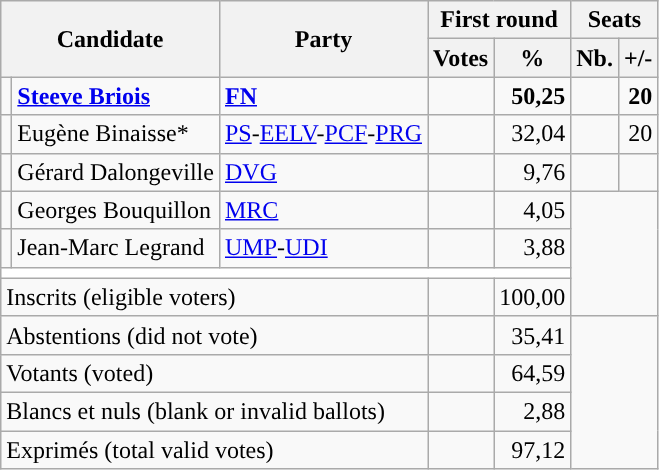<table class="wikitable centre">
<tr>
<th scope="col" rowspan=2 colspan=2>Candidate</th>
<th scope="col" rowspan=2 colspan=1>Party</th>
<th scope="col" colspan=2>First round</th>
<th scope="col" colspan=2>Seats</th>
</tr>
<tr>
<th scope="col">Votes</th>
<th scope="col">%</th>
<th scope="col">Nb.</th>
<th scope="col">+/-</th>
</tr>
<tr>
<td style="color:inherit;background:"></td>
<td><strong><a href='#'>Steeve Briois</a></strong></td>
<td><strong><a href='#'>FN</a></strong></td>
<td style="text-align: right"><strong></strong></td>
<td style="text-align: right"><strong>50,25</strong></td>
<td style="text-align: right"><strong></strong></td>
<td style="text-align: right"><strong> 20</strong></td>
</tr>
<tr>
<td style="color:inherit;background:"></td>
<td>Eugène Binaisse*</td>
<td><a href='#'>PS</a>-<a href='#'>EELV</a>-<a href='#'>PCF</a>-<a href='#'>PRG</a></td>
<td style="text-align: right"></td>
<td style="text-align: right">32,04</td>
<td style="text-align: right"></td>
<td style="text-align: right"> 20</td>
</tr>
<tr>
<td style="color:inherit;background:"></td>
<td>Gérard Dalongeville</td>
<td><a href='#'>DVG</a></td>
<td style="text-align: right"></td>
<td style="text-align: right">9,76</td>
<td style="text-align: right"></td>
<td style="text-align: right"></td>
</tr>
<tr>
<td style="color:inherit;background:"></td>
<td>Georges Bouquillon</td>
<td><a href='#'>MRC</a></td>
<td style="text-align: right"></td>
<td style="text-align: right">4,05</td>
<td colspan=7 rowspan=4></td>
</tr>
<tr>
<td style="color:inherit;background:"></td>
<td>Jean-Marc Legrand</td>
<td><a href='#'>UMP</a>-<a href='#'>UDI</a></td>
<td style="text-align: right"></td>
<td style="text-align: right">3,88</td>
</tr>
<tr bgcolor=white>
<td colspan=5></td>
</tr>
<tr>
<td colspan=3>Inscrits (eligible voters)</td>
<td style="text-align: right"></td>
<td style="text-align: right">100,00</td>
</tr>
<tr>
<td colspan=3>Abstentions (did not vote)</td>
<td style="text-align: right"></td>
<td style="text-align: right">35,41</td>
</tr>
<tr>
<td colspan=3>Votants (voted)</td>
<td style="text-align: right"></td>
<td style="text-align: right">64,59</td>
</tr>
<tr>
<td colspan=3>Blancs et nuls (blank or invalid ballots)</td>
<td style="text-align: right"></td>
<td style="text-align: right">2,88</td>
</tr>
<tr>
<td colspan=3>Exprimés (total valid votes)</td>
<td style="text-align: right"></td>
<td style="text-align: right">97,12</td>
</tr>
</table>
